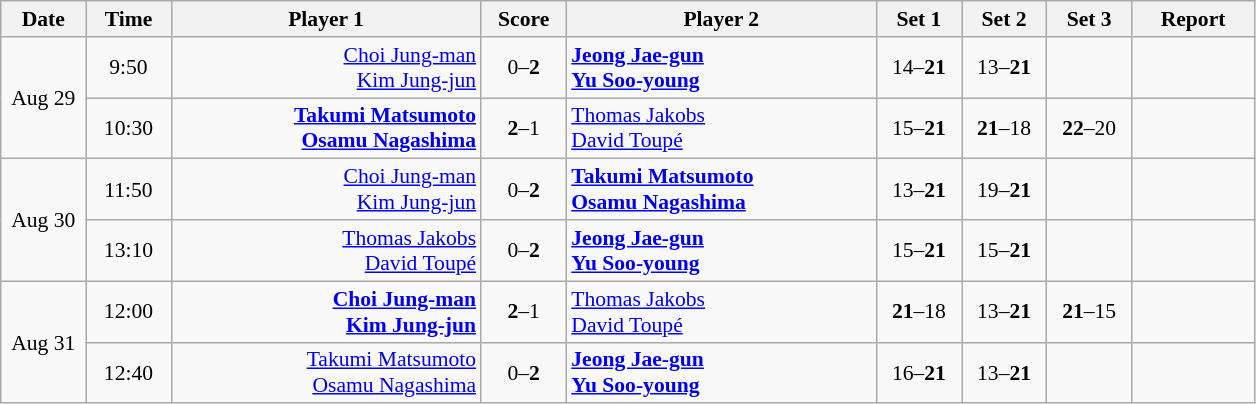<table class="nowrap wikitable" style="font-size:90%; text-align:center">
<tr>
<th width="50">Date</th>
<th width="50">Time</th>
<th width="200">Player 1</th>
<th width="50">Score</th>
<th width="200">Player 2</th>
<th width="50">Set 1</th>
<th width="50">Set 2</th>
<th width="50">Set 3</th>
<th width="75">Report</th>
</tr>
<tr>
<td rowspan="2">Aug 29</td>
<td>9:50</td>
<td align="right"><a href='#'>Choi Jung-man</a> <br><a href='#'>Kim Jung-jun</a> </td>
<td>0–<strong>2</strong></td>
<td align="left"><strong> <a href='#'>Jeong Jae-gun</a><br> <a href='#'>Yu Soo-young</a></strong></td>
<td>14–<strong>21</strong></td>
<td>13–<strong>21</strong></td>
<td></td>
<td></td>
</tr>
<tr>
<td>10:30</td>
<td align="right"><strong><a href='#'>Takumi Matsumoto</a> <br><a href='#'>Osamu Nagashima</a> </strong></td>
<td><strong>2</strong>–1</td>
<td align="left"> <a href='#'>Thomas Jakobs</a><br> <a href='#'>David Toupé</a></td>
<td>15–<strong>21</strong></td>
<td><strong>21</strong>–18</td>
<td><strong>22</strong>–20</td>
<td></td>
</tr>
<tr>
<td rowspan="2">Aug 30</td>
<td>11:50</td>
<td align="right"><a href='#'>Choi Jung-man</a> <br><a href='#'>Kim Jung-jun</a> </td>
<td>0–<strong>2</strong></td>
<td align="left"><strong> <a href='#'>Takumi Matsumoto</a><br> <a href='#'>Osamu Nagashima</a></strong></td>
<td>13–<strong>21</strong></td>
<td>19–<strong>21</strong></td>
<td></td>
<td></td>
</tr>
<tr>
<td>13:10</td>
<td align="right"><a href='#'>Thomas Jakobs</a> <br><a href='#'>David Toupé</a> </td>
<td>0–<strong>2</strong></td>
<td align="left"><strong> <a href='#'>Jeong Jae-gun</a><br> <a href='#'>Yu Soo-young</a></strong></td>
<td>15–<strong>21</strong></td>
<td>15–<strong>21</strong></td>
<td></td>
<td></td>
</tr>
<tr>
<td rowspan="2">Aug 31</td>
<td>12:00</td>
<td align="right"><strong><a href='#'>Choi Jung-man</a> <br><a href='#'>Kim Jung-jun</a> </strong></td>
<td><strong>2</strong>–1</td>
<td align="left"> <a href='#'>Thomas Jakobs</a><br> <a href='#'>David Toupé</a></td>
<td><strong>21</strong>–18</td>
<td>13–<strong>21</strong></td>
<td><strong>21</strong>–15</td>
<td></td>
</tr>
<tr>
<td>12:40</td>
<td align="right"><a href='#'>Takumi Matsumoto</a> <br><a href='#'>Osamu Nagashima</a> </td>
<td>0–<strong>2</strong></td>
<td align="left"><strong> <a href='#'>Jeong Jae-gun</a><br> <a href='#'>Yu Soo-young</a></strong></td>
<td>16–<strong>21</strong></td>
<td>13–<strong>21</strong></td>
<td></td>
<td></td>
</tr>
</table>
